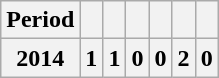<table class="wikitable " style="text-align: center; font-size: 100%;">
<tr>
<th>Period</th>
<th></th>
<th></th>
<th></th>
<th></th>
<th></th>
<th></th>
</tr>
<tr>
<th>2014</th>
<th>1</th>
<th>1</th>
<th>0</th>
<th>0</th>
<th>2</th>
<th>0</th>
</tr>
</table>
